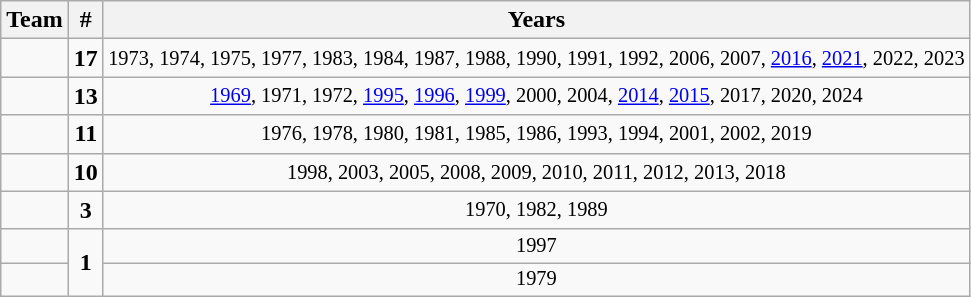<table class="wikitable" style="text-align:center;">
<tr>
<th>Team</th>
<th>#</th>
<th>Years</th>
</tr>
<tr>
<td style=><strong></strong></td>
<td><strong>17</strong></td>
<td style="font-size:85%;">1973, 1974, 1975, 1977, 1983, 1984, 1987, 1988, 1990, 1991, 1992, 2006, 2007, <a href='#'>2016</a>, <a href='#'>2021</a>, 2022, 2023</td>
</tr>
<tr>
<td style=><strong><a href='#'></a></strong></td>
<td><strong>13</strong></td>
<td style="font-size:85%;"><a href='#'>1969</a>, 1971, 1972, <a href='#'>1995</a>, <a href='#'>1996</a>, <a href='#'>1999</a>, 2000, 2004, <a href='#'>2014</a>, <a href='#'>2015</a>, 2017, 2020, 2024</td>
</tr>
<tr>
<td style=><strong><a href='#'></a></strong></td>
<td><strong>11</strong></td>
<td style="font-size:85%;">1976, 1978, 1980, 1981, 1985, 1986, 1993, 1994, 2001, 2002, 2019</td>
</tr>
<tr>
<td style=><strong></strong></td>
<td><strong>10</strong></td>
<td style="font-size:85%;">1998, 2003, 2005, 2008, 2009, 2010, 2011, 2012, 2013, 2018</td>
</tr>
<tr>
<td style=><strong></strong></td>
<td><strong>3</strong></td>
<td style="font-size:85%;">1970, 1982, 1989</td>
</tr>
<tr>
<td style=><strong></strong></td>
<td rowspan=2><strong>1</strong></td>
<td style="font-size:85%;">1997</td>
</tr>
<tr>
<td style=><strong></strong></td>
<td style="font-size:85%;">1979</td>
</tr>
</table>
